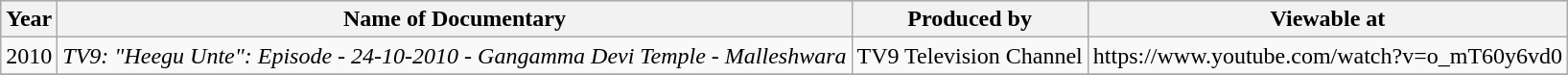<table class="wikitable">
<tr style="background:#ccc; text-align:center;">
<th>Year</th>
<th>Name of Documentary</th>
<th>Produced by</th>
<th>Viewable at</th>
</tr>
<tr>
<td>2010</td>
<td><em>TV9: "Heegu Unte": Episode - 24-10-2010 - Gangamma Devi Temple - Malleshwara</em></td>
<td>TV9 Television Channel</td>
<td>https://www.youtube.com/watch?v=o_mT60y6vd0</td>
</tr>
<tr>
</tr>
</table>
